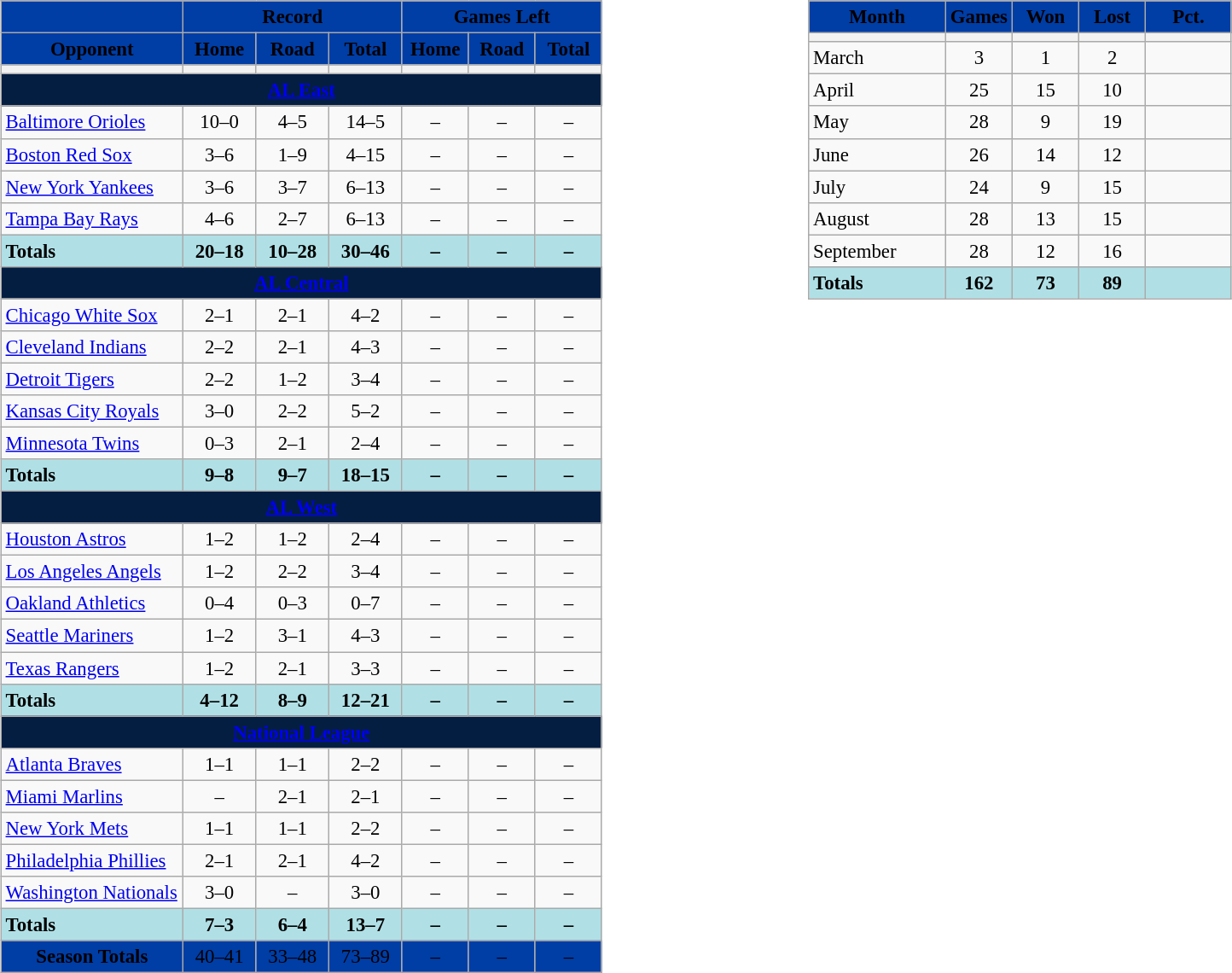<table style="width:100%;">
<tr>
<td style="width:50%; vertical-align:top;"><br><table class="wikitable" style="font-size: 95%; text-align: center;">
<tr>
<th style="background:#003DA5;" color:white;"></th>
<th colspan=3 style=background:#003DA5; color:white;"><span>Record</span></th>
<th colspan=3 style=background:#003DA5; color:white;"><span>Games Left</span></th>
</tr>
<tr>
<th ! style="background:#003DA5;" color:white;"><span>Opponent</span></th>
<th ! style="background:#003DA5;" color:white;"><span>Home</span></th>
<th ! style="background:#003DA5;" color:white;"><span>Road</span></th>
<th ! style="background:#003DA5;" color:white;"><span>Total</span></th>
<th ! style="background:#003DA5;" color:white;"><span>Home</span></th>
<th ! style="background:#003DA5;" color:white;"><span>Road</span></th>
<th ! style="background:#003DA5;" color:white;"><span>Total</span></th>
</tr>
<tr>
<th width=135></th>
<th width=50></th>
<th width=50></th>
<th width=50></th>
<th width=45></th>
<th width=45></th>
<th width=45></th>
</tr>
<tr>
<td colspan="11"  style="text-align:center; background:#041E42;" color:white;><strong><a href='#'><span>AL East</span></a></strong></td>
</tr>
<tr>
<td style="text-align:left;"><a href='#'>Baltimore Orioles</a></td>
<td>10–0</td>
<td>4–5</td>
<td>14–5</td>
<td>–</td>
<td>–</td>
<td>–</td>
</tr>
<tr>
<td style="text-align:left;"><a href='#'>Boston Red Sox</a></td>
<td>3–6</td>
<td>1–9</td>
<td>4–15</td>
<td>–</td>
<td>–</td>
<td>–</td>
</tr>
<tr>
<td style="text-align:left;"><a href='#'>New York Yankees</a></td>
<td>3–6</td>
<td>3–7</td>
<td>6–13</td>
<td>–</td>
<td>–</td>
<td>–</td>
</tr>
<tr>
<td style="text-align:left;"><a href='#'>Tampa Bay Rays</a></td>
<td>4–6</td>
<td>2–7</td>
<td>6–13</td>
<td>–</td>
<td>–</td>
<td>–</td>
</tr>
<tr style="font-weight:bold; background:powderblue;">
<td style="text-align:left;">Totals</td>
<td>20–18</td>
<td>10–28</td>
<td>30–46</td>
<td>–</td>
<td>–</td>
<td>–</td>
</tr>
<tr>
<td colspan="11"  style="text-align:center; background:#041E42;" color:white;><strong><a href='#'><span>AL Central</span></a></strong></td>
</tr>
<tr>
<td style="text-align:left;"><a href='#'>Chicago White Sox</a></td>
<td>2–1</td>
<td>2–1</td>
<td>4–2</td>
<td>–</td>
<td>–</td>
<td>–</td>
</tr>
<tr>
<td style="text-align:left;"><a href='#'>Cleveland Indians</a></td>
<td>2–2</td>
<td>2–1</td>
<td>4–3</td>
<td>–</td>
<td>–</td>
<td>–</td>
</tr>
<tr>
<td style="text-align:left;"><a href='#'>Detroit Tigers</a></td>
<td>2–2</td>
<td>1–2</td>
<td>3–4</td>
<td>–</td>
<td>–</td>
<td>–</td>
</tr>
<tr>
<td style="text-align:left;"><a href='#'>Kansas City Royals</a></td>
<td>3–0</td>
<td>2–2</td>
<td>5–2</td>
<td>–</td>
<td>–</td>
<td>–</td>
</tr>
<tr>
<td style="text-align:left;"><a href='#'>Minnesota Twins</a></td>
<td>0–3</td>
<td>2–1</td>
<td>2–4</td>
<td>–</td>
<td>–</td>
<td>–</td>
</tr>
<tr style="font-weight:bold; background:powderblue;">
<td style="text-align:left;">Totals</td>
<td>9–8</td>
<td>9–7</td>
<td>18–15</td>
<td>–</td>
<td>–</td>
<td>–</td>
</tr>
<tr>
<td colspan="11"  style="text-align:center; background:#041E42;" color:white;><strong><a href='#'><span>AL West</span></a></strong></td>
</tr>
<tr>
<td style="text-align:left;"><a href='#'>Houston Astros</a></td>
<td>1–2</td>
<td>1–2</td>
<td>2–4</td>
<td>–</td>
<td>–</td>
<td>–</td>
</tr>
<tr>
<td style="text-align:left;"><a href='#'>Los Angeles Angels</a></td>
<td>1–2</td>
<td>2–2</td>
<td>3–4</td>
<td>–</td>
<td>–</td>
<td>–</td>
</tr>
<tr>
<td style="text-align:left;"><a href='#'>Oakland Athletics</a></td>
<td>0–4</td>
<td>0–3</td>
<td>0–7</td>
<td>–</td>
<td>–</td>
<td>–</td>
</tr>
<tr>
<td style="text-align:left;"><a href='#'>Seattle Mariners</a></td>
<td>1–2</td>
<td>3–1</td>
<td>4–3</td>
<td>–</td>
<td>–</td>
<td>–</td>
</tr>
<tr>
<td style="text-align:left;"><a href='#'>Texas Rangers</a></td>
<td>1–2</td>
<td>2–1</td>
<td>3–3</td>
<td>–</td>
<td>–</td>
<td>–</td>
</tr>
<tr style="font-weight:bold; background:powderblue;">
<td style="text-align:left;">Totals</td>
<td>4–12</td>
<td>8–9</td>
<td>12–21</td>
<td>–</td>
<td>–</td>
<td>–</td>
</tr>
<tr>
<td colspan="11"  style="text-align:center; background:#041E42;" color:white;><strong><a href='#'><span>National League</span></a></strong></td>
</tr>
<tr>
<td style="text-align:left;"><a href='#'>Atlanta Braves</a></td>
<td>1–1</td>
<td>1–1</td>
<td>2–2</td>
<td>–</td>
<td>–</td>
<td>–</td>
</tr>
<tr>
<td style="text-align:left;"><a href='#'>Miami Marlins</a></td>
<td>–</td>
<td>2–1</td>
<td>2–1</td>
<td>–</td>
<td>–</td>
<td>–</td>
</tr>
<tr>
<td style="text-align:left;"><a href='#'>New York Mets</a></td>
<td>1–1</td>
<td>1–1</td>
<td>2–2</td>
<td>–</td>
<td>–</td>
<td>–</td>
</tr>
<tr>
<td style="text-align:left;"><a href='#'>Philadelphia Phillies</a></td>
<td>2–1</td>
<td>2–1</td>
<td>4–2</td>
<td>–</td>
<td>–</td>
<td>–</td>
</tr>
<tr>
<td style="text-align:left;"><a href='#'>Washington Nationals</a></td>
<td>3–0</td>
<td>–</td>
<td>3–0</td>
<td>–</td>
<td>–</td>
<td>–</td>
</tr>
<tr style="font-weight:bold; background:powderblue;">
<td style="text-align:left;"><strong>Totals</strong></td>
<td>7–3</td>
<td>6–4</td>
<td>13–7</td>
<td>–</td>
<td>–</td>
<td>–</td>
</tr>
<tr style=background:#003DA5; color:white;">
<td><span><strong>Season Totals</strong></span></td>
<td><span> 40–41 </span></td>
<td><span> 33–48 </span></td>
<td><span> 73–89 </span></td>
<td><span> – </span></td>
<td><span> – </span></td>
<td><span> – </span></td>
</tr>
</table>
</td>
<td style="width:50%; vertical-align:top;"><br><table class="wikitable" style="font-size: 95%; text-align: center;">
<tr>
<th style="background:#003DA5;" color:white;"><span>Month</span></th>
<th style="background:#003DA5;" color:white;"><span>Games</span></th>
<th style="background:#003DA5;" color:white;"><span>Won</span></th>
<th style="background:#003DA5;" color:white;"><span>Lost</span></th>
<th style="background:#003DA5;" color:white;"><span>Pct.</span></th>
</tr>
<tr>
<th style="width:100px;"></th>
<th width="45"></th>
<th width="45"></th>
<th width="45"></th>
<th width="60"></th>
</tr>
<tr>
<td style="text-align:left;">March</td>
<td>3</td>
<td>1</td>
<td>2</td>
<td></td>
</tr>
<tr>
<td style="text-align:left;">April</td>
<td>25</td>
<td>15</td>
<td>10</td>
<td></td>
</tr>
<tr>
<td style="text-align:left;">May</td>
<td>28</td>
<td>9</td>
<td>19</td>
<td></td>
</tr>
<tr>
<td style="text-align:left;">June</td>
<td>26</td>
<td>14</td>
<td>12</td>
<td></td>
</tr>
<tr>
<td style="text-align:left;">July</td>
<td>24</td>
<td>9</td>
<td>15</td>
<td></td>
</tr>
<tr>
<td style="text-align:left;">August</td>
<td>28</td>
<td>13</td>
<td>15</td>
<td></td>
</tr>
<tr>
<td style="text-align:left;">September</td>
<td>28</td>
<td>12</td>
<td>16</td>
<td></td>
</tr>
<tr style="font-weight:bold; background:powderblue;">
<td style="text-align:left;">Totals</td>
<td>162</td>
<td>73</td>
<td>89</td>
<td></td>
</tr>
</table>
</td>
</tr>
</table>
